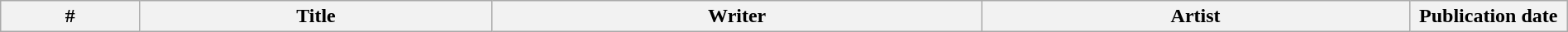<table class="wikitable plainrowheaders" style="width:100%;">
<tr>
<th>#</th>
<th>Title</th>
<th>Writer</th>
<th>Artist</th>
<th width="120">Publication date<br>










</th>
</tr>
</table>
